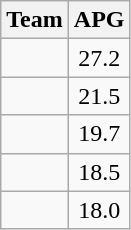<table class=wikitable>
<tr>
<th>Team</th>
<th>APG</th>
</tr>
<tr>
<td></td>
<td align=center>27.2</td>
</tr>
<tr>
<td></td>
<td align=center>21.5</td>
</tr>
<tr>
<td></td>
<td align=center>19.7</td>
</tr>
<tr>
<td></td>
<td align=center>18.5</td>
</tr>
<tr>
<td></td>
<td align=center>18.0</td>
</tr>
</table>
